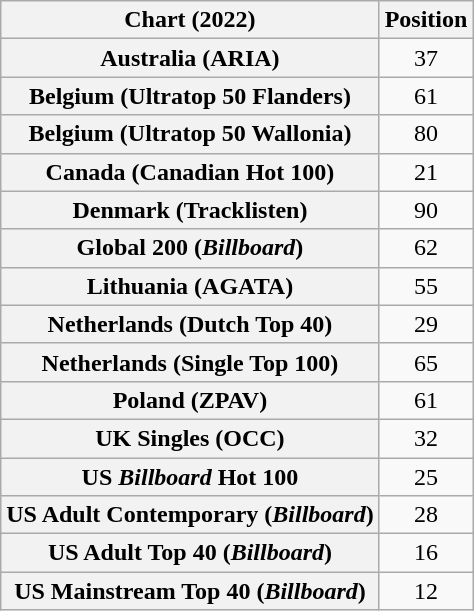<table class="wikitable sortable plainrowheaders" style="text-align:center">
<tr>
<th scope="col">Chart (2022)</th>
<th scope="col">Position</th>
</tr>
<tr>
<th scope="row">Australia (ARIA)</th>
<td>37</td>
</tr>
<tr>
<th scope="row">Belgium (Ultratop 50 Flanders)</th>
<td>61</td>
</tr>
<tr>
<th scope="row">Belgium (Ultratop 50 Wallonia)</th>
<td>80</td>
</tr>
<tr>
<th scope="row">Canada (Canadian Hot 100)</th>
<td>21</td>
</tr>
<tr>
<th scope="row">Denmark (Tracklisten)</th>
<td>90</td>
</tr>
<tr>
<th scope="row">Global 200 (<em>Billboard</em>)</th>
<td>62</td>
</tr>
<tr>
<th scope="row">Lithuania (AGATA)</th>
<td>55</td>
</tr>
<tr>
<th scope="row">Netherlands (Dutch Top 40)</th>
<td>29</td>
</tr>
<tr>
<th scope="row">Netherlands (Single Top 100)</th>
<td>65</td>
</tr>
<tr>
<th scope="row">Poland (ZPAV)</th>
<td>61</td>
</tr>
<tr>
<th scope="row">UK Singles (OCC)</th>
<td>32</td>
</tr>
<tr>
<th scope="row">US <em>Billboard</em> Hot 100</th>
<td>25</td>
</tr>
<tr>
<th scope="row">US Adult Contemporary (<em>Billboard</em>)</th>
<td>28</td>
</tr>
<tr>
<th scope="row">US Adult Top 40 (<em>Billboard</em>)</th>
<td>16</td>
</tr>
<tr>
<th scope="row">US Mainstream Top 40 (<em>Billboard</em>)</th>
<td>12</td>
</tr>
</table>
